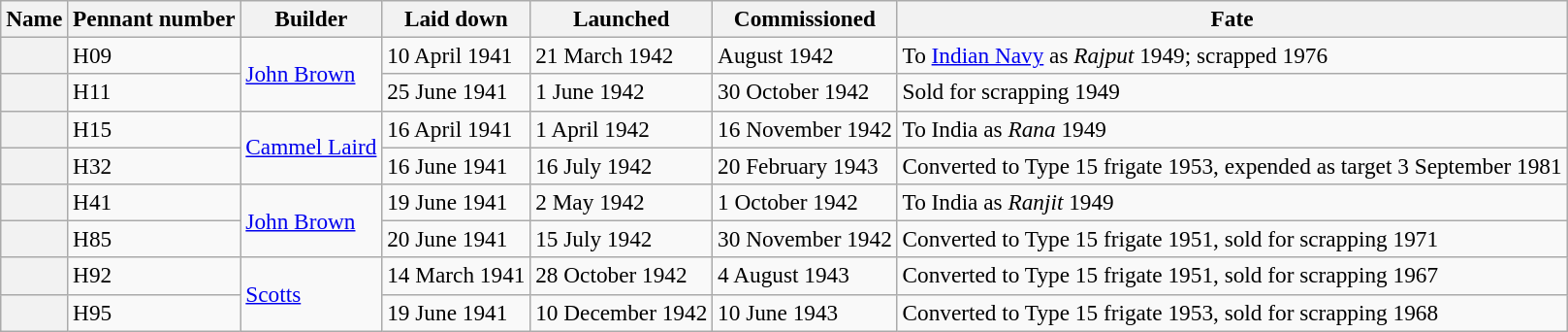<table class="sortable wikitable plainrowheaders" style="font-size:97%;">
<tr>
<th scope="col">Name</th>
<th scope="col">Pennant number</th>
<th scope="col">Builder</th>
<th scope="col">Laid down</th>
<th scope="col">Launched</th>
<th scope="col">Commissioned</th>
<th scope="col">Fate</th>
</tr>
<tr>
<th scope="row"></th>
<td>H09</td>
<td rowspan="2"><a href='#'>John Brown</a></td>
<td>10 April 1941</td>
<td>21 March 1942</td>
<td>August 1942</td>
<td>To <a href='#'>Indian Navy</a> as <em>Rajput</em> 1949; scrapped 1976</td>
</tr>
<tr>
<th scope="row"></th>
<td>H11</td>
<td>25 June 1941</td>
<td>1 June 1942</td>
<td>30 October 1942</td>
<td>Sold for scrapping 1949</td>
</tr>
<tr>
<th scope="row"></th>
<td>H15</td>
<td rowspan="2"><a href='#'>Cammel Laird</a></td>
<td>16 April 1941</td>
<td>1 April 1942</td>
<td>16 November 1942</td>
<td>To India as <em>Rana</em> 1949</td>
</tr>
<tr>
<th scope="row"></th>
<td>H32</td>
<td>16 June 1941</td>
<td>16 July 1942</td>
<td>20 February 1943</td>
<td>Converted to Type 15 frigate 1953, expended as target 3 September 1981</td>
</tr>
<tr>
<th scope="row"></th>
<td>H41</td>
<td rowspan="2"><a href='#'>John Brown</a></td>
<td>19 June 1941</td>
<td>2 May 1942</td>
<td>1 October 1942</td>
<td>To India as <em>Ranjit</em> 1949</td>
</tr>
<tr>
<th scope="row"></th>
<td>H85</td>
<td>20 June 1941</td>
<td>15 July 1942</td>
<td>30 November 1942</td>
<td>Converted to Type 15 frigate 1951, sold for scrapping 1971</td>
</tr>
<tr>
<th scope="row"></th>
<td>H92</td>
<td rowspan="2"><a href='#'>Scotts</a></td>
<td>14 March 1941</td>
<td>28 October 1942</td>
<td>4 August 1943</td>
<td>Converted to Type 15 frigate 1951, sold for scrapping 1967</td>
</tr>
<tr>
<th scope="row"></th>
<td>H95</td>
<td>19 June 1941</td>
<td>10 December 1942</td>
<td>10 June 1943</td>
<td>Converted to Type 15 frigate 1953, sold for scrapping 1968</td>
</tr>
</table>
